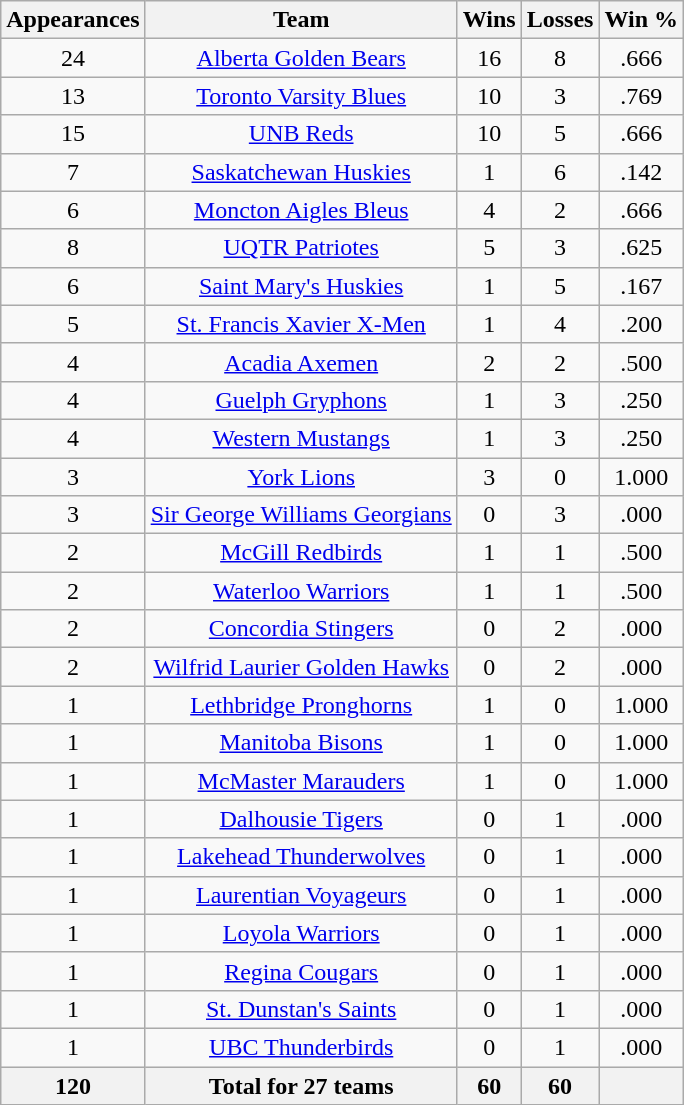<table class="wikitable sortable" style="text-align: center">
<tr>
<th>Appearances</th>
<th>Team</th>
<th>Wins</th>
<th>Losses</th>
<th>Win %</th>
</tr>
<tr>
<td>24</td>
<td><a href='#'>Alberta Golden Bears</a></td>
<td>16</td>
<td>8</td>
<td>.666</td>
</tr>
<tr>
<td>13</td>
<td><a href='#'>Toronto Varsity Blues</a></td>
<td>10</td>
<td>3</td>
<td>.769</td>
</tr>
<tr>
<td>15</td>
<td><a href='#'>UNB Reds</a></td>
<td>10</td>
<td>5</td>
<td>.666</td>
</tr>
<tr>
<td>7</td>
<td><a href='#'>Saskatchewan Huskies</a></td>
<td>1</td>
<td>6</td>
<td>.142</td>
</tr>
<tr>
<td>6</td>
<td><a href='#'>Moncton Aigles Bleus</a></td>
<td>4</td>
<td>2</td>
<td>.666</td>
</tr>
<tr>
<td>8</td>
<td><a href='#'>UQTR Patriotes</a></td>
<td>5</td>
<td>3</td>
<td>.625</td>
</tr>
<tr>
<td>6</td>
<td><a href='#'>Saint Mary's Huskies</a></td>
<td>1</td>
<td>5</td>
<td>.167</td>
</tr>
<tr>
<td>5</td>
<td><a href='#'>St. Francis Xavier X-Men</a></td>
<td>1</td>
<td>4</td>
<td>.200</td>
</tr>
<tr>
<td>4</td>
<td><a href='#'>Acadia Axemen</a></td>
<td>2</td>
<td>2</td>
<td>.500</td>
</tr>
<tr>
<td>4</td>
<td><a href='#'>Guelph Gryphons</a></td>
<td>1</td>
<td>3</td>
<td>.250</td>
</tr>
<tr>
<td>4</td>
<td><a href='#'>Western Mustangs</a></td>
<td>1</td>
<td>3</td>
<td>.250</td>
</tr>
<tr>
<td>3</td>
<td><a href='#'>York Lions</a></td>
<td>3</td>
<td>0</td>
<td>1.000</td>
</tr>
<tr>
<td>3</td>
<td><a href='#'>Sir George Williams Georgians</a></td>
<td>0</td>
<td>3</td>
<td>.000</td>
</tr>
<tr>
<td>2</td>
<td><a href='#'>McGill Redbirds</a></td>
<td>1</td>
<td>1</td>
<td>.500</td>
</tr>
<tr>
<td>2</td>
<td><a href='#'>Waterloo Warriors</a></td>
<td>1</td>
<td>1</td>
<td>.500</td>
</tr>
<tr>
<td>2</td>
<td><a href='#'>Concordia Stingers</a></td>
<td>0</td>
<td>2</td>
<td>.000</td>
</tr>
<tr>
<td>2</td>
<td><a href='#'>Wilfrid Laurier Golden Hawks</a></td>
<td>0</td>
<td>2</td>
<td>.000</td>
</tr>
<tr>
<td>1</td>
<td><a href='#'>Lethbridge Pronghorns</a></td>
<td>1</td>
<td>0</td>
<td>1.000</td>
</tr>
<tr>
<td>1</td>
<td><a href='#'>Manitoba Bisons</a></td>
<td>1</td>
<td>0</td>
<td>1.000</td>
</tr>
<tr>
<td>1</td>
<td><a href='#'>McMaster Marauders</a></td>
<td>1</td>
<td>0</td>
<td>1.000</td>
</tr>
<tr>
<td>1</td>
<td><a href='#'>Dalhousie Tigers</a></td>
<td>0</td>
<td>1</td>
<td>.000</td>
</tr>
<tr>
<td>1</td>
<td><a href='#'>Lakehead Thunderwolves</a></td>
<td>0</td>
<td>1</td>
<td>.000</td>
</tr>
<tr>
<td>1</td>
<td><a href='#'>Laurentian Voyageurs</a></td>
<td>0</td>
<td>1</td>
<td>.000</td>
</tr>
<tr>
<td>1</td>
<td><a href='#'>Loyola Warriors</a></td>
<td>0</td>
<td>1</td>
<td>.000</td>
</tr>
<tr>
<td>1</td>
<td><a href='#'>Regina Cougars</a></td>
<td>0</td>
<td>1</td>
<td>.000</td>
</tr>
<tr>
<td>1</td>
<td><a href='#'>St. Dunstan's Saints</a></td>
<td>0</td>
<td>1</td>
<td>.000</td>
</tr>
<tr>
<td>1</td>
<td><a href='#'>UBC Thunderbirds</a></td>
<td>0</td>
<td>1</td>
<td>.000</td>
</tr>
<tr>
<th>120</th>
<th>Total for 27 teams</th>
<th>60</th>
<th>60</th>
<th></th>
</tr>
</table>
